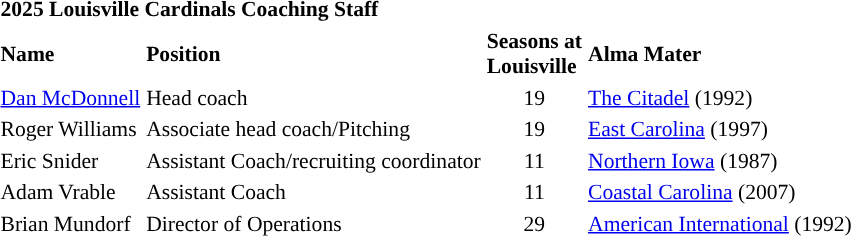<table class="toccolours" style="text-align: left; font-size:90%;">
<tr>
<th colspan="9">2025 Louisville Cardinals Coaching Staff</th>
</tr>
<tr>
<th>Name</th>
<th>Position</th>
<th>Seasons at<br>Louisville</th>
<th>Alma Mater</th>
</tr>
<tr>
<td><a href='#'>Dan McDonnell</a></td>
<td>Head coach</td>
<td align=center>19</td>
<td><a href='#'>The Citadel</a> (1992)</td>
</tr>
<tr>
<td>Roger Williams</td>
<td>Associate head coach/Pitching</td>
<td align=center>19</td>
<td><a href='#'>East Carolina</a> (1997)</td>
</tr>
<tr>
<td>Eric Snider</td>
<td>Assistant Coach/recruiting coordinator</td>
<td align=center>11</td>
<td><a href='#'>Northern Iowa</a> (1987)</td>
</tr>
<tr>
<td>Adam Vrable</td>
<td>Assistant Coach</td>
<td align=center>11</td>
<td><a href='#'>Coastal Carolina</a> (2007)</td>
</tr>
<tr>
<td>Brian Mundorf</td>
<td>Director of Operations</td>
<td align=center>29</td>
<td><a href='#'>American International</a> (1992)</td>
</tr>
</table>
